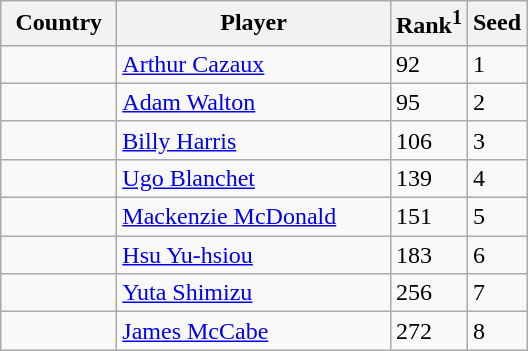<table class="sortable wikitable">
<tr>
<th width="70">Country</th>
<th width="175">Player</th>
<th>Rank<sup>1</sup></th>
<th>Seed</th>
</tr>
<tr>
<td></td>
<td><a href='#'>Arthur Cazaux</a></td>
<td>92</td>
<td>1</td>
</tr>
<tr>
<td></td>
<td><a href='#'>Adam Walton</a></td>
<td>95</td>
<td>2</td>
</tr>
<tr>
<td></td>
<td><a href='#'>Billy Harris</a></td>
<td>106</td>
<td>3</td>
</tr>
<tr>
<td></td>
<td><a href='#'>Ugo Blanchet</a></td>
<td>139</td>
<td>4</td>
</tr>
<tr>
<td></td>
<td><a href='#'>Mackenzie McDonald</a></td>
<td>151</td>
<td>5</td>
</tr>
<tr>
<td></td>
<td><a href='#'>Hsu Yu-hsiou</a></td>
<td>183</td>
<td>6</td>
</tr>
<tr>
<td></td>
<td><a href='#'>Yuta Shimizu</a></td>
<td>256</td>
<td>7</td>
</tr>
<tr>
<td></td>
<td><a href='#'>James McCabe</a></td>
<td>272</td>
<td>8</td>
</tr>
</table>
